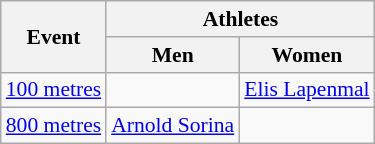<table class=wikitable style="font-size:90%">
<tr>
<th rowspan=2>Event</th>
<th colspan=2>Athletes</th>
</tr>
<tr>
<th>Men</th>
<th>Women</th>
</tr>
<tr>
<td><a href='#'>100 metres</a></td>
<td></td>
<td><a href='#'>Elis Lapenmal</a></td>
</tr>
<tr>
<td><a href='#'>800 metres</a></td>
<td><a href='#'>Arnold Sorina</a></td>
<td></td>
</tr>
</table>
